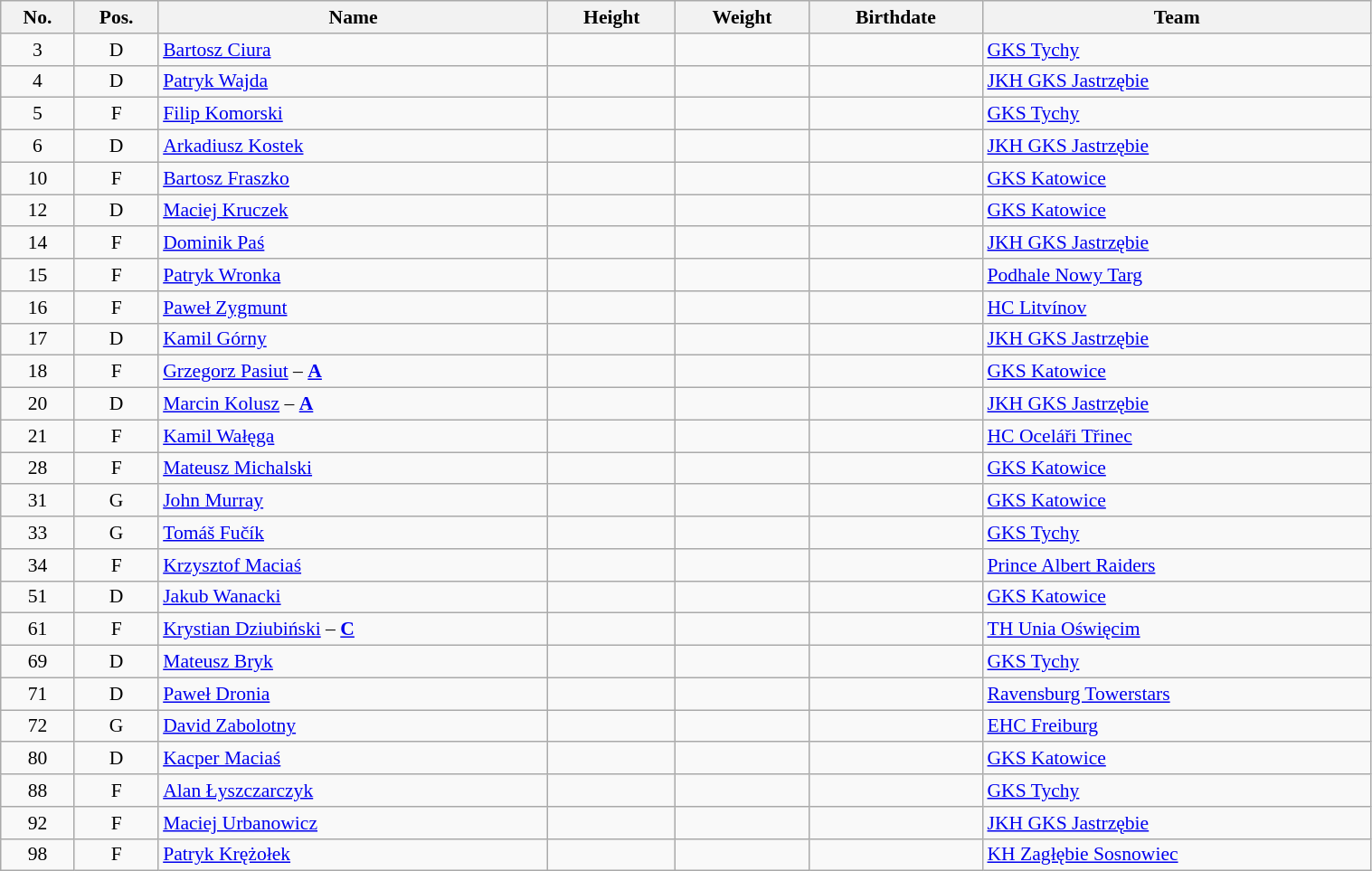<table width="80%" class="wikitable sortable" style="font-size: 90%; text-align: center;">
<tr>
<th>No.</th>
<th>Pos.</th>
<th>Name</th>
<th>Height</th>
<th>Weight</th>
<th>Birthdate</th>
<th>Team</th>
</tr>
<tr>
<td>3</td>
<td>D</td>
<td align=left><a href='#'>Bartosz Ciura</a></td>
<td></td>
<td></td>
<td></td>
<td style="text-align:left;"> <a href='#'>GKS Tychy</a></td>
</tr>
<tr>
<td>4</td>
<td>D</td>
<td align=left><a href='#'>Patryk Wajda</a></td>
<td></td>
<td></td>
<td></td>
<td style="text-align:left;"> <a href='#'>JKH GKS Jastrzębie</a></td>
</tr>
<tr>
<td>5</td>
<td>F</td>
<td align=left><a href='#'>Filip Komorski</a></td>
<td></td>
<td></td>
<td></td>
<td style="text-align:left;"> <a href='#'>GKS Tychy</a></td>
</tr>
<tr>
<td>6</td>
<td>D</td>
<td align=left><a href='#'>Arkadiusz Kostek</a></td>
<td></td>
<td></td>
<td></td>
<td style="text-align:left;"> <a href='#'>JKH GKS Jastrzębie</a></td>
</tr>
<tr>
<td>10</td>
<td>F</td>
<td align=left><a href='#'>Bartosz Fraszko</a></td>
<td></td>
<td></td>
<td></td>
<td style="text-align:left;"> <a href='#'>GKS Katowice</a></td>
</tr>
<tr>
<td>12</td>
<td>D</td>
<td align=left><a href='#'>Maciej Kruczek</a></td>
<td></td>
<td></td>
<td></td>
<td style="text-align:left;"> <a href='#'>GKS Katowice</a></td>
</tr>
<tr>
<td>14</td>
<td>F</td>
<td align=left><a href='#'>Dominik Paś</a></td>
<td></td>
<td></td>
<td></td>
<td style="text-align:left;"> <a href='#'>JKH GKS Jastrzębie</a></td>
</tr>
<tr>
<td>15</td>
<td>F</td>
<td align=left><a href='#'>Patryk Wronka</a></td>
<td></td>
<td></td>
<td></td>
<td style="text-align:left;"> <a href='#'>Podhale Nowy Targ</a></td>
</tr>
<tr>
<td>16</td>
<td>F</td>
<td align=left><a href='#'>Paweł Zygmunt</a></td>
<td></td>
<td></td>
<td></td>
<td style="text-align:left;"> <a href='#'>HC Litvínov</a></td>
</tr>
<tr>
<td>17</td>
<td>D</td>
<td align=left><a href='#'>Kamil Górny</a></td>
<td></td>
<td></td>
<td></td>
<td style="text-align:left;"> <a href='#'>JKH GKS Jastrzębie</a></td>
</tr>
<tr>
<td>18</td>
<td>F</td>
<td align=left><a href='#'>Grzegorz Pasiut</a> – <strong><a href='#'>A</a></strong></td>
<td></td>
<td></td>
<td></td>
<td style="text-align:left;"> <a href='#'>GKS Katowice</a></td>
</tr>
<tr>
<td>20</td>
<td>D</td>
<td align=left><a href='#'>Marcin Kolusz</a> – <strong><a href='#'>A</a></strong></td>
<td></td>
<td></td>
<td></td>
<td style="text-align:left;"> <a href='#'>JKH GKS Jastrzębie</a></td>
</tr>
<tr>
<td>21</td>
<td>F</td>
<td align=left><a href='#'>Kamil Wałęga</a></td>
<td></td>
<td></td>
<td></td>
<td style="text-align:left;"> <a href='#'>HC Oceláři Třinec</a></td>
</tr>
<tr>
<td>28</td>
<td>F</td>
<td align=left><a href='#'>Mateusz Michalski</a></td>
<td></td>
<td></td>
<td></td>
<td style="text-align:left;"> <a href='#'>GKS Katowice</a></td>
</tr>
<tr>
<td>31</td>
<td>G</td>
<td align=left><a href='#'>John Murray</a></td>
<td></td>
<td></td>
<td></td>
<td style="text-align:left;"> <a href='#'>GKS Katowice</a></td>
</tr>
<tr>
<td>33</td>
<td>G</td>
<td align=left><a href='#'>Tomáš Fučík</a></td>
<td></td>
<td></td>
<td></td>
<td style="text-align:left;"> <a href='#'>GKS Tychy</a></td>
</tr>
<tr>
<td>34</td>
<td>F</td>
<td align=left><a href='#'>Krzysztof Maciaś</a></td>
<td></td>
<td></td>
<td></td>
<td style="text-align:left;"> <a href='#'>Prince Albert Raiders</a></td>
</tr>
<tr>
<td>51</td>
<td>D</td>
<td align=left><a href='#'>Jakub Wanacki</a></td>
<td></td>
<td></td>
<td></td>
<td style="text-align:left;"> <a href='#'>GKS Katowice</a></td>
</tr>
<tr>
<td>61</td>
<td>F</td>
<td align=left><a href='#'>Krystian Dziubiński</a> – <strong><a href='#'>C</a></strong></td>
<td></td>
<td></td>
<td></td>
<td style="text-align:left;"> <a href='#'>TH Unia Oświęcim</a></td>
</tr>
<tr>
<td>69</td>
<td>D</td>
<td align=left><a href='#'>Mateusz Bryk</a></td>
<td></td>
<td></td>
<td></td>
<td style="text-align:left;"> <a href='#'>GKS Tychy</a></td>
</tr>
<tr>
<td>71</td>
<td>D</td>
<td align=left><a href='#'>Paweł Dronia</a></td>
<td></td>
<td></td>
<td></td>
<td style="text-align:left;"> <a href='#'>Ravensburg Towerstars</a></td>
</tr>
<tr>
<td>72</td>
<td>G</td>
<td align=left><a href='#'>David Zabolotny</a></td>
<td></td>
<td></td>
<td></td>
<td style="text-align:left;"> <a href='#'>EHC Freiburg</a></td>
</tr>
<tr>
<td>80</td>
<td>D</td>
<td align=left><a href='#'>Kacper Maciaś</a></td>
<td></td>
<td></td>
<td></td>
<td style="text-align:left;"> <a href='#'>GKS Katowice</a></td>
</tr>
<tr>
<td>88</td>
<td>F</td>
<td align=left><a href='#'>Alan Łyszczarczyk</a></td>
<td></td>
<td></td>
<td></td>
<td style="text-align:left;"> <a href='#'>GKS Tychy</a></td>
</tr>
<tr>
<td>92</td>
<td>F</td>
<td align=left><a href='#'>Maciej Urbanowicz</a></td>
<td></td>
<td></td>
<td></td>
<td style="text-align:left;"> <a href='#'>JKH GKS Jastrzębie</a></td>
</tr>
<tr>
<td>98</td>
<td>F</td>
<td align=left><a href='#'>Patryk Krężołek</a></td>
<td></td>
<td></td>
<td></td>
<td style="text-align:left;"> <a href='#'>KH Zagłębie Sosnowiec</a></td>
</tr>
</table>
